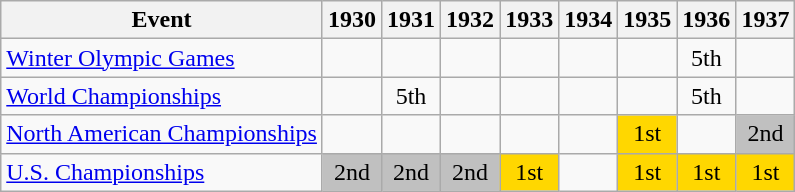<table class="wikitable" style="text-align:center">
<tr>
<th>Event</th>
<th>1930</th>
<th>1931</th>
<th>1932</th>
<th>1933</th>
<th>1934</th>
<th>1935</th>
<th>1936</th>
<th>1937</th>
</tr>
<tr>
<td align=left><a href='#'>Winter Olympic Games</a></td>
<td></td>
<td></td>
<td></td>
<td></td>
<td></td>
<td></td>
<td>5th</td>
<td></td>
</tr>
<tr>
<td align=left><a href='#'>World Championships</a></td>
<td></td>
<td>5th</td>
<td></td>
<td></td>
<td></td>
<td></td>
<td>5th</td>
<td></td>
</tr>
<tr>
<td align=left><a href='#'>North American Championships</a></td>
<td></td>
<td></td>
<td></td>
<td></td>
<td></td>
<td bgcolor=gold>1st</td>
<td></td>
<td bgcolor=silver>2nd</td>
</tr>
<tr>
<td align=left><a href='#'>U.S. Championships</a></td>
<td bgcolor=silver>2nd</td>
<td bgcolor=silver>2nd</td>
<td bgcolor=silver>2nd</td>
<td bgcolor=gold>1st</td>
<td></td>
<td bgcolor=gold>1st</td>
<td bgcolor=gold>1st</td>
<td bgcolor=gold>1st</td>
</tr>
</table>
